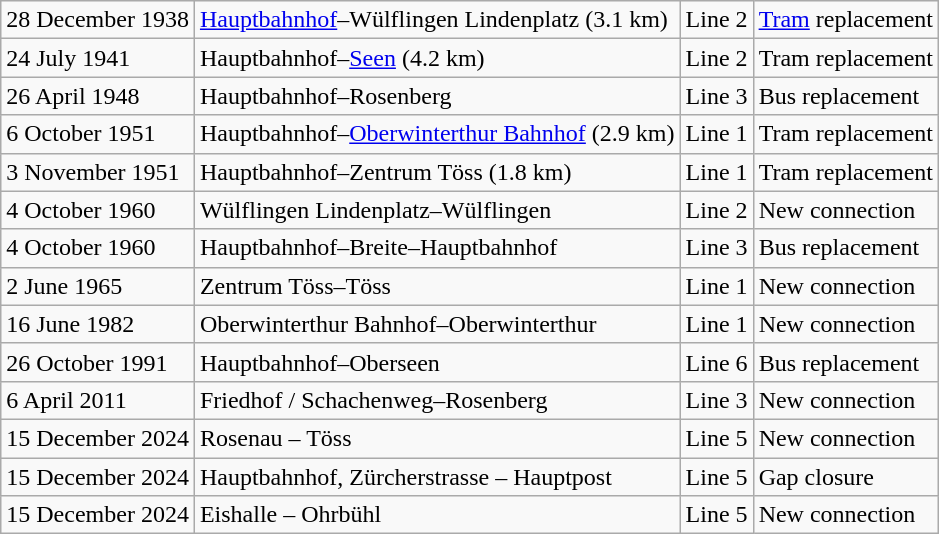<table class="wikitable">
<tr>
<td>28 December 1938</td>
<td><a href='#'>Hauptbahnhof</a>–Wülflingen Lindenplatz (3.1 km)</td>
<td>Line 2</td>
<td><a href='#'>Tram</a> replacement</td>
</tr>
<tr>
<td>24 July 1941</td>
<td>Hauptbahnhof–<a href='#'>Seen</a> (4.2 km)</td>
<td>Line 2</td>
<td>Tram replacement</td>
</tr>
<tr>
<td>26 April 1948</td>
<td>Hauptbahnhof–Rosenberg</td>
<td>Line 3</td>
<td>Bus replacement</td>
</tr>
<tr>
<td>6 October 1951</td>
<td>Hauptbahnhof–<a href='#'>Oberwinterthur Bahnhof</a> (2.9 km)</td>
<td>Line 1</td>
<td>Tram replacement</td>
</tr>
<tr>
<td>3 November 1951</td>
<td>Hauptbahnhof–Zentrum Töss (1.8 km)</td>
<td>Line 1</td>
<td>Tram replacement</td>
</tr>
<tr>
<td>4 October 1960</td>
<td>Wülflingen Lindenplatz–Wülflingen</td>
<td>Line 2</td>
<td>New connection</td>
</tr>
<tr>
<td>4 October 1960</td>
<td>Hauptbahnhof–Breite–Hauptbahnhof</td>
<td>Line 3</td>
<td>Bus replacement</td>
</tr>
<tr>
<td>2 June 1965</td>
<td>Zentrum Töss–Töss</td>
<td>Line 1</td>
<td>New connection</td>
</tr>
<tr>
<td>16 June 1982</td>
<td>Oberwinterthur Bahnhof–Oberwinterthur</td>
<td>Line 1</td>
<td>New connection</td>
</tr>
<tr>
<td>26 October 1991</td>
<td>Hauptbahnhof–Oberseen</td>
<td>Line 6</td>
<td>Bus replacement</td>
</tr>
<tr>
<td>6 April 2011</td>
<td>Friedhof / Schachenweg–Rosenberg</td>
<td>Line 3</td>
<td>New connection</td>
</tr>
<tr>
<td>15 December 2024</td>
<td>Rosenau – Töss</td>
<td>Line 5</td>
<td>New connection</td>
</tr>
<tr>
<td>15 December 2024</td>
<td>Hauptbahnhof, Zürcherstrasse – Hauptpost</td>
<td>Line 5</td>
<td>Gap closure</td>
</tr>
<tr>
<td>15 December 2024</td>
<td>Eishalle – Ohrbühl</td>
<td>Line 5</td>
<td>New connection</td>
</tr>
</table>
